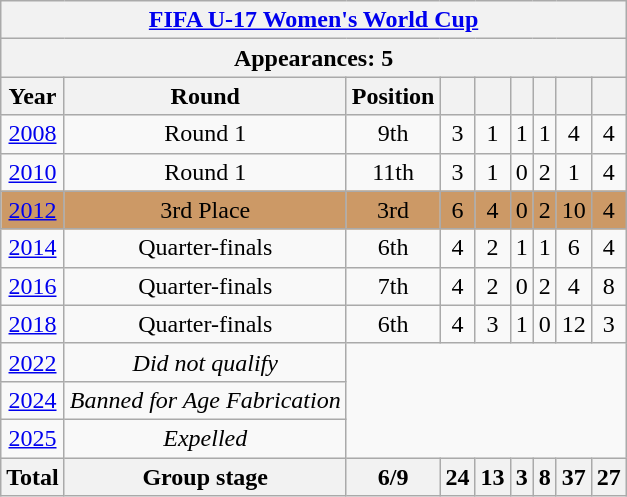<table class="wikitable" style="text-align: center;">
<tr>
<th colspan=9><a href='#'>FIFA U-17 Women's World Cup</a></th>
</tr>
<tr>
<th colspan=9>Appearances: 5</th>
</tr>
<tr>
<th>Year</th>
<th>Round</th>
<th>Position</th>
<th></th>
<th></th>
<th></th>
<th></th>
<th></th>
<th></th>
</tr>
<tr>
<td> <a href='#'>2008</a></td>
<td>Round 1</td>
<td>9th</td>
<td>3</td>
<td>1</td>
<td>1</td>
<td>1</td>
<td>4</td>
<td>4</td>
</tr>
<tr>
<td> <a href='#'>2010</a></td>
<td>Round 1</td>
<td>11th</td>
<td>3</td>
<td>1</td>
<td>0</td>
<td>2</td>
<td>1</td>
<td>4</td>
</tr>
<tr style="background:#c96;">
<td> <a href='#'>2012</a></td>
<td>3rd Place</td>
<td>3rd</td>
<td>6</td>
<td>4</td>
<td>0</td>
<td>2</td>
<td>10</td>
<td>4</td>
</tr>
<tr>
<td> <a href='#'>2014</a></td>
<td>Quarter-finals</td>
<td>6th</td>
<td>4</td>
<td>2</td>
<td>1</td>
<td>1</td>
<td>6</td>
<td>4</td>
</tr>
<tr>
<td> <a href='#'>2016</a></td>
<td>Quarter-finals</td>
<td>7th</td>
<td>4</td>
<td>2</td>
<td>0</td>
<td>2</td>
<td>4</td>
<td>8</td>
</tr>
<tr>
<td> <a href='#'>2018</a></td>
<td>Quarter-finals</td>
<td>6th</td>
<td>4</td>
<td>3</td>
<td>1</td>
<td>0</td>
<td>12</td>
<td>3</td>
</tr>
<tr>
<td> <a href='#'>2022</a></td>
<td><em>Did not qualify</em></td>
</tr>
<tr>
<td> <a href='#'>2024</a></td>
<td><em>Banned for Age Fabrication</em></td>
</tr>
<tr>
<td> <a href='#'>2025</a></td>
<td><em>Expelled</em></td>
</tr>
<tr>
<th>Total</th>
<th>Group stage</th>
<th>6/9</th>
<th>24</th>
<th>13</th>
<th>3</th>
<th>8</th>
<th>37</th>
<th>27</th>
</tr>
</table>
